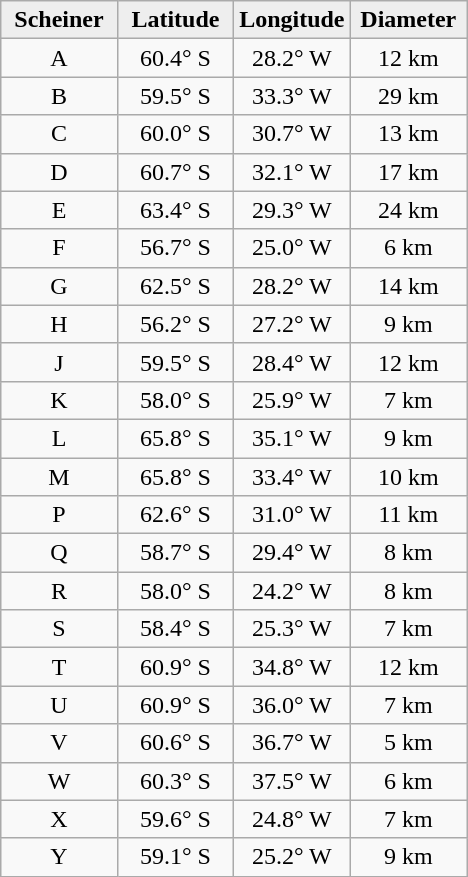<table class="wikitable">
<tr>
<th width="25%" style="background:#eeeeee;">Scheiner</th>
<th width="25%" style="background:#eeeeee;">Latitude</th>
<th width="25%" style="background:#eeeeee;">Longitude</th>
<th width="25%" style="background:#eeeeee;">Diameter</th>
</tr>
<tr>
<td align="center">A</td>
<td align="center">60.4° S</td>
<td align="center">28.2° W</td>
<td align="center">12 km</td>
</tr>
<tr>
<td align="center">B</td>
<td align="center">59.5° S</td>
<td align="center">33.3° W</td>
<td align="center">29 km</td>
</tr>
<tr>
<td align="center">C</td>
<td align="center">60.0° S</td>
<td align="center">30.7° W</td>
<td align="center">13 km</td>
</tr>
<tr>
<td align="center">D</td>
<td align="center">60.7° S</td>
<td align="center">32.1° W</td>
<td align="center">17 km</td>
</tr>
<tr>
<td align="center">E</td>
<td align="center">63.4° S</td>
<td align="center">29.3° W</td>
<td align="center">24 km</td>
</tr>
<tr>
<td align="center">F</td>
<td align="center">56.7° S</td>
<td align="center">25.0° W</td>
<td align="center">6 km</td>
</tr>
<tr>
<td align="center">G</td>
<td align="center">62.5° S</td>
<td align="center">28.2° W</td>
<td align="center">14 km</td>
</tr>
<tr>
<td align="center">H</td>
<td align="center">56.2° S</td>
<td align="center">27.2° W</td>
<td align="center">9 km</td>
</tr>
<tr>
<td align="center">J</td>
<td align="center">59.5° S</td>
<td align="center">28.4° W</td>
<td align="center">12 km</td>
</tr>
<tr>
<td align="center">K</td>
<td align="center">58.0° S</td>
<td align="center">25.9° W</td>
<td align="center">7 km</td>
</tr>
<tr>
<td align="center">L</td>
<td align="center">65.8° S</td>
<td align="center">35.1° W</td>
<td align="center">9 km</td>
</tr>
<tr>
<td align="center">M</td>
<td align="center">65.8° S</td>
<td align="center">33.4° W</td>
<td align="center">10 km</td>
</tr>
<tr>
<td align="center">P</td>
<td align="center">62.6° S</td>
<td align="center">31.0° W</td>
<td align="center">11 km</td>
</tr>
<tr>
<td align="center">Q</td>
<td align="center">58.7° S</td>
<td align="center">29.4° W</td>
<td align="center">8 km</td>
</tr>
<tr>
<td align="center">R</td>
<td align="center">58.0° S</td>
<td align="center">24.2° W</td>
<td align="center">8 km</td>
</tr>
<tr>
<td align="center">S</td>
<td align="center">58.4° S</td>
<td align="center">25.3° W</td>
<td align="center">7 km</td>
</tr>
<tr>
<td align="center">T</td>
<td align="center">60.9° S</td>
<td align="center">34.8° W</td>
<td align="center">12 km</td>
</tr>
<tr>
<td align="center">U</td>
<td align="center">60.9° S</td>
<td align="center">36.0° W</td>
<td align="center">7 km</td>
</tr>
<tr>
<td align="center">V</td>
<td align="center">60.6° S</td>
<td align="center">36.7° W</td>
<td align="center">5 km</td>
</tr>
<tr>
<td align="center">W</td>
<td align="center">60.3° S</td>
<td align="center">37.5° W</td>
<td align="center">6 km</td>
</tr>
<tr>
<td align="center">X</td>
<td align="center">59.6° S</td>
<td align="center">24.8° W</td>
<td align="center">7 km</td>
</tr>
<tr>
<td align="center">Y</td>
<td align="center">59.1° S</td>
<td align="center">25.2° W</td>
<td align="center">9 km</td>
</tr>
</table>
